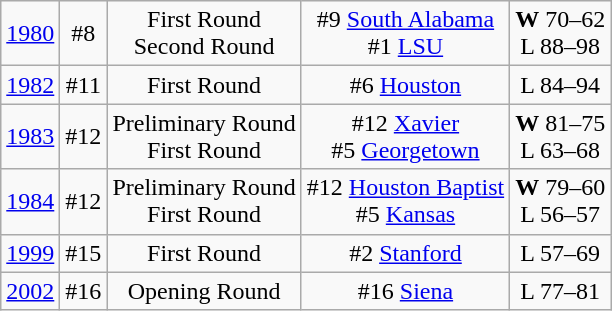<table class="wikitable">
<tr align="center">
<td><a href='#'>1980</a></td>
<td>#8</td>
<td>First Round<br>Second Round</td>
<td>#9 <a href='#'>South Alabama</a><br>#1 <a href='#'>LSU</a></td>
<td><strong>W</strong> 70–62<br>L 88–98</td>
</tr>
<tr align="center">
<td><a href='#'>1982</a></td>
<td>#11</td>
<td>First Round</td>
<td>#6 <a href='#'>Houston</a></td>
<td>L 84–94</td>
</tr>
<tr align="center">
<td><a href='#'>1983</a></td>
<td>#12</td>
<td>Preliminary Round<br>First Round</td>
<td>#12 <a href='#'>Xavier</a><br>#5 <a href='#'>Georgetown</a></td>
<td><strong>W</strong> 81–75<br>L 63–68</td>
</tr>
<tr align="center">
<td><a href='#'>1984</a></td>
<td>#12</td>
<td>Preliminary Round<br>First Round</td>
<td>#12 <a href='#'>Houston Baptist</a><br>#5 <a href='#'>Kansas</a></td>
<td><strong>W</strong> 79–60<br>L 56–57</td>
</tr>
<tr align="center">
<td><a href='#'>1999</a></td>
<td>#15</td>
<td>First Round</td>
<td>#2 <a href='#'>Stanford</a></td>
<td>L 57–69</td>
</tr>
<tr align="center">
<td><a href='#'>2002</a></td>
<td>#16</td>
<td>Opening Round</td>
<td>#16 <a href='#'>Siena</a></td>
<td>L 77–81</td>
</tr>
</table>
